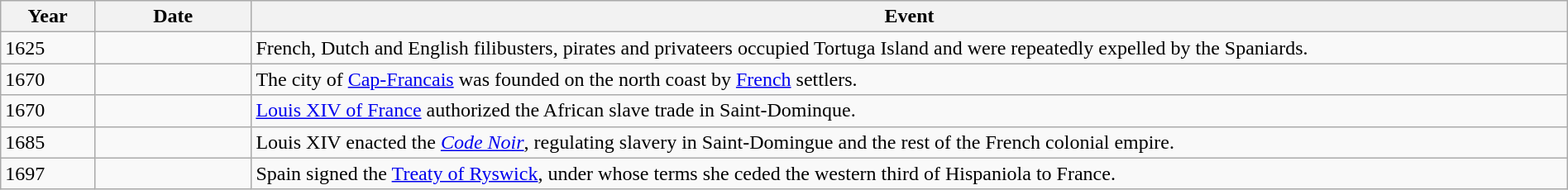<table class="wikitable" width="100%">
<tr>
<th style="width:6%">Year</th>
<th style="width:10%">Date</th>
<th>Event</th>
</tr>
<tr>
<td>1625</td>
<td></td>
<td>French, Dutch and English filibusters, pirates and privateers occupied Tortuga Island and were repeatedly expelled by the Spaniards.</td>
</tr>
<tr>
<td>1670</td>
<td></td>
<td>The city of <a href='#'>Cap-Francais</a> was founded on the north coast by <a href='#'>French</a> settlers.</td>
</tr>
<tr>
<td>1670</td>
<td></td>
<td><a href='#'>Louis XIV of France</a> authorized the African slave trade in Saint-Dominque.</td>
</tr>
<tr>
<td>1685</td>
<td></td>
<td>Louis XIV enacted the <em><a href='#'>Code Noir</a></em>, regulating slavery in Saint-Domingue and the rest of the French colonial empire.</td>
</tr>
<tr>
<td>1697</td>
<td></td>
<td>Spain signed the <a href='#'>Treaty of Ryswick</a>, under whose terms she ceded the western third of Hispaniola to France.</td>
</tr>
</table>
